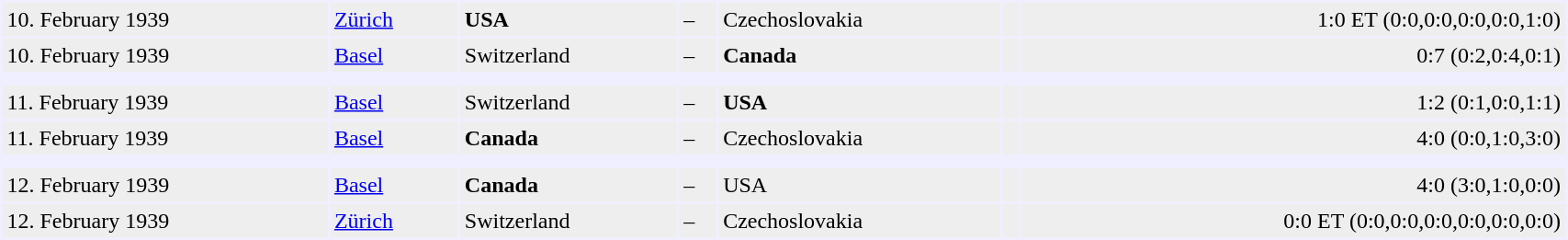<table cellspacing="2" border="0" cellpadding="3" bgcolor="#EFEFFF" width="90%">
<tr>
<td bgcolor="#EEEEEE">10. February 1939</td>
<td bgcolor="#EEEEEE"><a href='#'>Zürich</a></td>
<td bgcolor="#EEEEEE"> <strong>USA</strong></td>
<td bgcolor="#EEEEEE">–</td>
<td bgcolor="#EEEEEE"> Czechoslovakia</td>
<td bgcolor="#EEEEEE"></td>
<td bgcolor="#EEEEEE" align="right">1:0 ET (0:0,0:0,0:0,0:0,1:0)</td>
</tr>
<tr>
<td bgcolor="#EEEEEE">10. February 1939</td>
<td bgcolor="#EEEEEE"><a href='#'>Basel</a></td>
<td bgcolor="#EEEEEE"> Switzerland</td>
<td bgcolor="#EEEEEE">–</td>
<td bgcolor="#EEEEEE"> <strong>Canada</strong></td>
<td bgcolor="#EEEEEE"></td>
<td bgcolor="#EEEEEE" align="right">0:7 (0:2,0:4,0:1)</td>
</tr>
<tr>
<td></td>
</tr>
<tr>
<td bgcolor="#EEEEEE">11. February 1939</td>
<td bgcolor="#EEEEEE"><a href='#'>Basel</a></td>
<td bgcolor="#EEEEEE"> Switzerland</td>
<td bgcolor="#EEEEEE">–</td>
<td bgcolor="#EEEEEE"> <strong>USA</strong></td>
<td bgcolor="#EEEEEE"></td>
<td bgcolor="#EEEEEE" align="right">1:2 (0:1,0:0,1:1)</td>
</tr>
<tr>
<td bgcolor="#EEEEEE">11. February 1939</td>
<td bgcolor="#EEEEEE"><a href='#'>Basel</a></td>
<td bgcolor="#EEEEEE"> <strong>Canada</strong></td>
<td bgcolor="#EEEEEE">–</td>
<td bgcolor="#EEEEEE"> Czechoslovakia</td>
<td bgcolor="#EEEEEE"></td>
<td bgcolor="#EEEEEE" align="right">4:0 (0:0,1:0,3:0)</td>
</tr>
<tr>
<td></td>
</tr>
<tr>
<td bgcolor="#EEEEEE">12. February 1939</td>
<td bgcolor="#EEEEEE"><a href='#'>Basel</a></td>
<td bgcolor="#EEEEEE"> <strong>Canada</strong></td>
<td bgcolor="#EEEEEE">–</td>
<td bgcolor="#EEEEEE"> USA</td>
<td bgcolor="#EEEEEE"></td>
<td bgcolor="#EEEEEE" align="right">4:0 (3:0,1:0,0:0)</td>
</tr>
<tr>
<td bgcolor="#EEEEEE">12. February 1939</td>
<td bgcolor="#EEEEEE"><a href='#'>Zürich</a></td>
<td bgcolor="#EEEEEE"> Switzerland</td>
<td bgcolor="#EEEEEE">–</td>
<td bgcolor="#EEEEEE"> Czechoslovakia</td>
<td bgcolor="#EEEEEE"></td>
<td bgcolor="#EEEEEE" align="right">0:0 ET (0:0,0:0,0:0,0:0,0:0,0:0)</td>
</tr>
</table>
